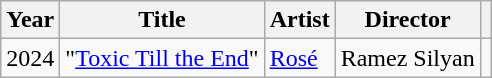<table class="wikitable sortable">
<tr>
<th scope="col">Year</th>
<th scope="col">Title</th>
<th scope="col">Artist</th>
<th scope="col">Director</th>
<th scope="col" class="unsortable"></th>
</tr>
<tr>
<td>2024</td>
<td>"<a href='#'>Toxic Till the End</a>"</td>
<td><a href='#'>Rosé</a></td>
<td>Ramez Silyan</td>
<td></td>
</tr>
</table>
